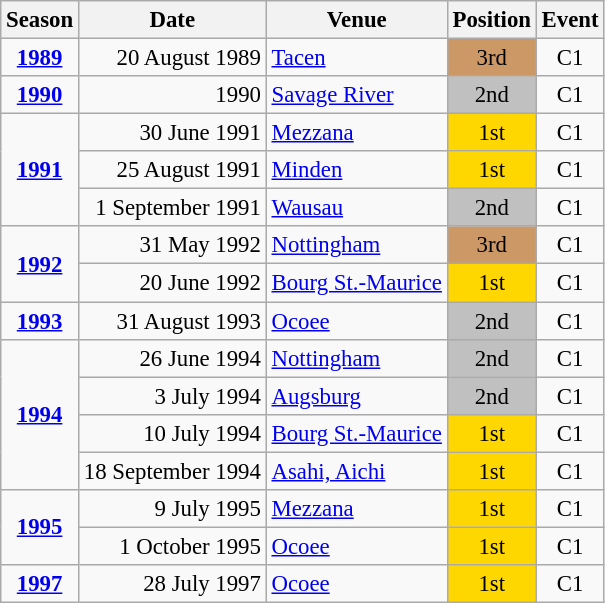<table class="wikitable" style="text-align:center; font-size:95%;">
<tr>
<th>Season</th>
<th>Date</th>
<th>Venue</th>
<th>Position</th>
<th>Event</th>
</tr>
<tr>
<td><strong><a href='#'>1989</a></strong></td>
<td align=right>20 August 1989</td>
<td align=left><a href='#'>Tacen</a></td>
<td bgcolor=cc9966>3rd</td>
<td>C1</td>
</tr>
<tr>
<td><strong><a href='#'>1990</a></strong></td>
<td align=right>1990</td>
<td align=left><a href='#'>Savage River</a></td>
<td bgcolor=silver>2nd</td>
<td>C1</td>
</tr>
<tr>
<td rowspan=3><strong><a href='#'>1991</a></strong></td>
<td align=right>30 June 1991</td>
<td align=left><a href='#'>Mezzana</a></td>
<td bgcolor=gold>1st</td>
<td>C1</td>
</tr>
<tr>
<td align=right>25 August 1991</td>
<td align=left><a href='#'>Minden</a></td>
<td bgcolor=gold>1st</td>
<td>C1</td>
</tr>
<tr>
<td align=right>1 September 1991</td>
<td align=left><a href='#'>Wausau</a></td>
<td bgcolor=silver>2nd</td>
<td>C1</td>
</tr>
<tr>
<td rowspan=2><strong><a href='#'>1992</a></strong></td>
<td align=right>31 May 1992</td>
<td align=left><a href='#'>Nottingham</a></td>
<td bgcolor=cc9966>3rd</td>
<td>C1</td>
</tr>
<tr>
<td align=right>20 June 1992</td>
<td align=left><a href='#'>Bourg St.-Maurice</a></td>
<td bgcolor=gold>1st</td>
<td>C1</td>
</tr>
<tr>
<td><strong><a href='#'>1993</a></strong></td>
<td align=right>31 August 1993</td>
<td align=left><a href='#'>Ocoee</a></td>
<td bgcolor=silver>2nd</td>
<td>C1</td>
</tr>
<tr>
<td rowspan=4><strong><a href='#'>1994</a></strong></td>
<td align=right>26 June 1994</td>
<td align=left><a href='#'>Nottingham</a></td>
<td bgcolor=silver>2nd</td>
<td>C1</td>
</tr>
<tr>
<td align=right>3 July 1994</td>
<td align=left><a href='#'>Augsburg</a></td>
<td bgcolor=silver>2nd</td>
<td>C1</td>
</tr>
<tr>
<td align=right>10 July 1994</td>
<td align=left><a href='#'>Bourg St.-Maurice</a></td>
<td bgcolor=gold>1st</td>
<td>C1</td>
</tr>
<tr>
<td align=right>18 September 1994</td>
<td align=left><a href='#'>Asahi, Aichi</a></td>
<td bgcolor=gold>1st</td>
<td>C1</td>
</tr>
<tr>
<td rowspan=2><strong><a href='#'>1995</a></strong></td>
<td align=right>9 July 1995</td>
<td align=left><a href='#'>Mezzana</a></td>
<td bgcolor=gold>1st</td>
<td>C1</td>
</tr>
<tr>
<td align=right>1 October 1995</td>
<td align=left><a href='#'>Ocoee</a></td>
<td bgcolor=gold>1st</td>
<td>C1</td>
</tr>
<tr>
<td><strong><a href='#'>1997</a></strong></td>
<td align=right>28 July 1997</td>
<td align=left><a href='#'>Ocoee</a></td>
<td bgcolor=gold>1st</td>
<td>C1</td>
</tr>
</table>
